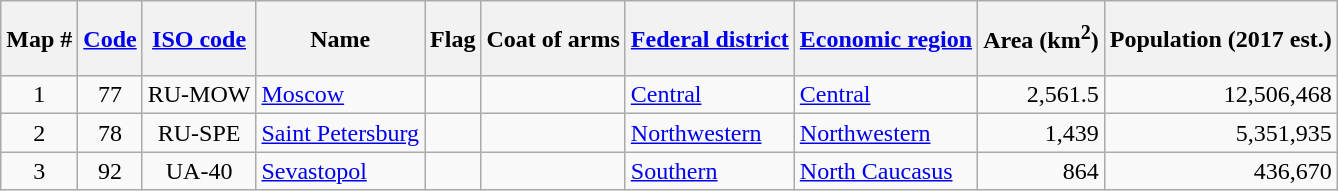<table class="wikitable sortable" style="text-align:left;">
<tr style="height:50px;">
<th>Map #</th>
<th><a href='#'>Code</a></th>
<th><a href='#'>ISO code</a></th>
<th>Name</th>
<th>Flag</th>
<th>Coat of arms</th>
<th><a href='#'>Federal district</a></th>
<th><a href='#'>Economic region</a></th>
<th>Area (km<sup>2</sup>)</th>
<th>Population (2017 est.)</th>
</tr>
<tr>
<td align="center">1</td>
<td align="center">77</td>
<td align="center">RU-MOW</td>
<td><a href='#'>Moscow</a></td>
<td align="center"></td>
<td align="center"></td>
<td><a href='#'>Central</a></td>
<td><a href='#'>Central</a></td>
<td align="right">2,561.5</td>
<td align="right">12,506,468</td>
</tr>
<tr>
<td align="center">2</td>
<td align="center">78</td>
<td align="center">RU-SPE</td>
<td><a href='#'>Saint Petersburg</a></td>
<td align="center"></td>
<td align="center"></td>
<td><a href='#'>Northwestern</a></td>
<td><a href='#'>Northwestern</a></td>
<td align="right">1,439</td>
<td align="right">5,351,935</td>
</tr>
<tr>
<td align="center">3</td>
<td align="center">92</td>
<td align="center">UA-40</td>
<td><a href='#'>Sevastopol</a></td>
<td align="center"></td>
<td align="center"></td>
<td><a href='#'>Southern</a></td>
<td><a href='#'>North Caucasus</a></td>
<td align="right">864</td>
<td align="right">436,670</td>
</tr>
</table>
